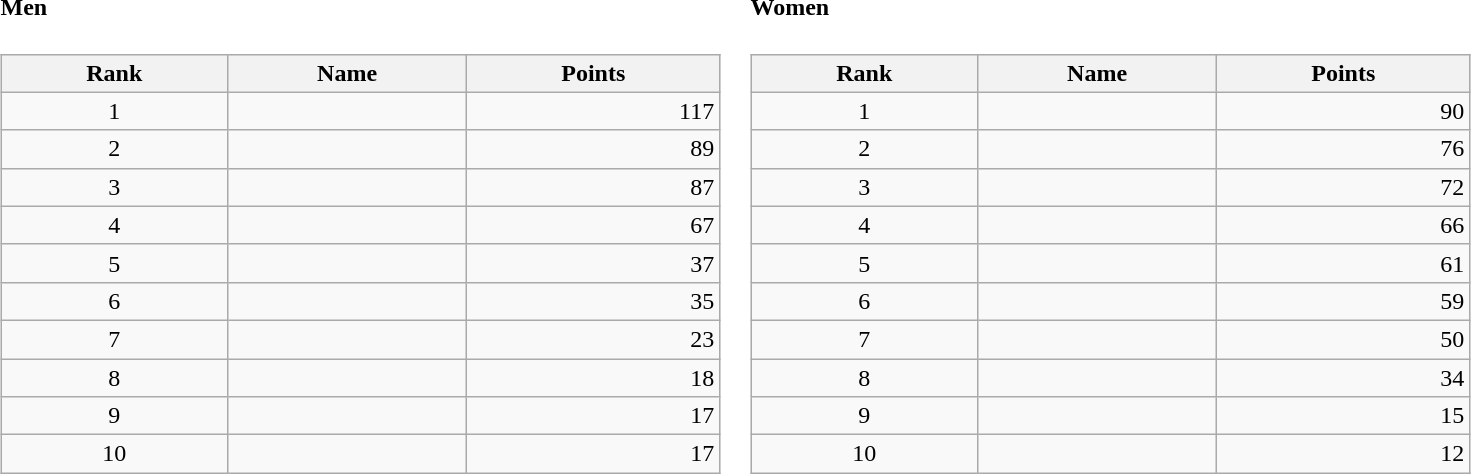<table border="0">
<tr>
<td valign="top"><br><h4>Men</h4><table class="wikitable" style="width:30em; margin-bottom:0">
<tr>
<th>Rank</th>
<th>Name</th>
<th>Points</th>
</tr>
<tr>
<td style="text-align:center;">1</td>
<td> </td>
<td align="right">117</td>
</tr>
<tr>
<td style="text-align:center;">2</td>
<td> </td>
<td align="right">89</td>
</tr>
<tr>
<td style="text-align:center;">3</td>
<td></td>
<td align="right">87</td>
</tr>
<tr>
<td style="text-align:center;">4</td>
<td></td>
<td align="right">67</td>
</tr>
<tr>
<td style="text-align:center;">5</td>
<td></td>
<td align="right">37</td>
</tr>
<tr>
<td style="text-align:center;">6</td>
<td></td>
<td align="right">35</td>
</tr>
<tr>
<td style="text-align:center;">7</td>
<td></td>
<td align="right">23</td>
</tr>
<tr>
<td style="text-align:center;">8</td>
<td></td>
<td align="right">18</td>
</tr>
<tr>
<td style="text-align:center;">9</td>
<td></td>
<td align="right">17</td>
</tr>
<tr>
<td style="text-align:center;">10</td>
<td></td>
<td align="right">17</td>
</tr>
</table>
</td>
<td valign="top"><br><h4>Women</h4><table class="wikitable" style="width:30em; margin-bottom:0">
<tr>
<th>Rank</th>
<th>Name</th>
<th>Points</th>
</tr>
<tr>
<td style="text-align:center;">1</td>
<td> </td>
<td align="right">90</td>
</tr>
<tr>
<td style="text-align:center;">2</td>
<td></td>
<td align="right">76</td>
</tr>
<tr>
<td style="text-align:center;">3</td>
<td></td>
<td align="right">72</td>
</tr>
<tr>
<td style="text-align:center;">4</td>
<td> </td>
<td align="right">66</td>
</tr>
<tr>
<td style="text-align:center;">5</td>
<td></td>
<td align="right">61</td>
</tr>
<tr>
<td style="text-align:center;">6</td>
<td></td>
<td align="right">59</td>
</tr>
<tr>
<td style="text-align:center;">7</td>
<td></td>
<td align="right">50</td>
</tr>
<tr>
<td style="text-align:center;">8</td>
<td></td>
<td align="right">34</td>
</tr>
<tr>
<td style="text-align:center;">9</td>
<td></td>
<td align="right">15</td>
</tr>
<tr>
<td style="text-align:center;">10</td>
<td></td>
<td align="right">12</td>
</tr>
</table>
</td>
</tr>
</table>
